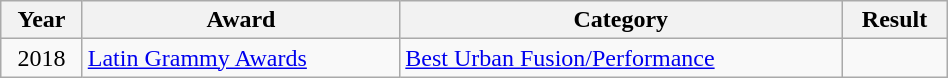<table class="wikitable" style="border:none; margin:0; width:50%;">
<tr>
<th>Year</th>
<th>Award</th>
<th>Category</th>
<th>Result</th>
</tr>
<tr>
<td style="text-align:center;">2018</td>
<td><a href='#'>Latin Grammy Awards</a></td>
<td><a href='#'>Best Urban Fusion/Performance</a></td>
<td></td>
</tr>
</table>
